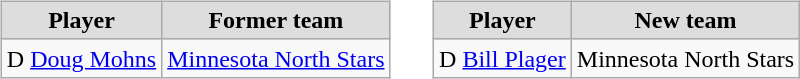<table cellspacing="10">
<tr>
<td valign="top"><br><table class="wikitable">
<tr align="center"  bgcolor="#dddddd">
<td><strong>Player</strong></td>
<td><strong>Former team</strong></td>
</tr>
<tr>
<td>D <a href='#'>Doug Mohns</a></td>
<td><a href='#'>Minnesota North Stars</a></td>
</tr>
</table>
</td>
<td valign="top"><br><table class="wikitable">
<tr align="center"  bgcolor="#dddddd">
<td><strong>Player</strong></td>
<td><strong>New team</strong></td>
</tr>
<tr>
<td>D <a href='#'>Bill Plager</a></td>
<td>Minnesota North Stars</td>
</tr>
</table>
</td>
</tr>
</table>
